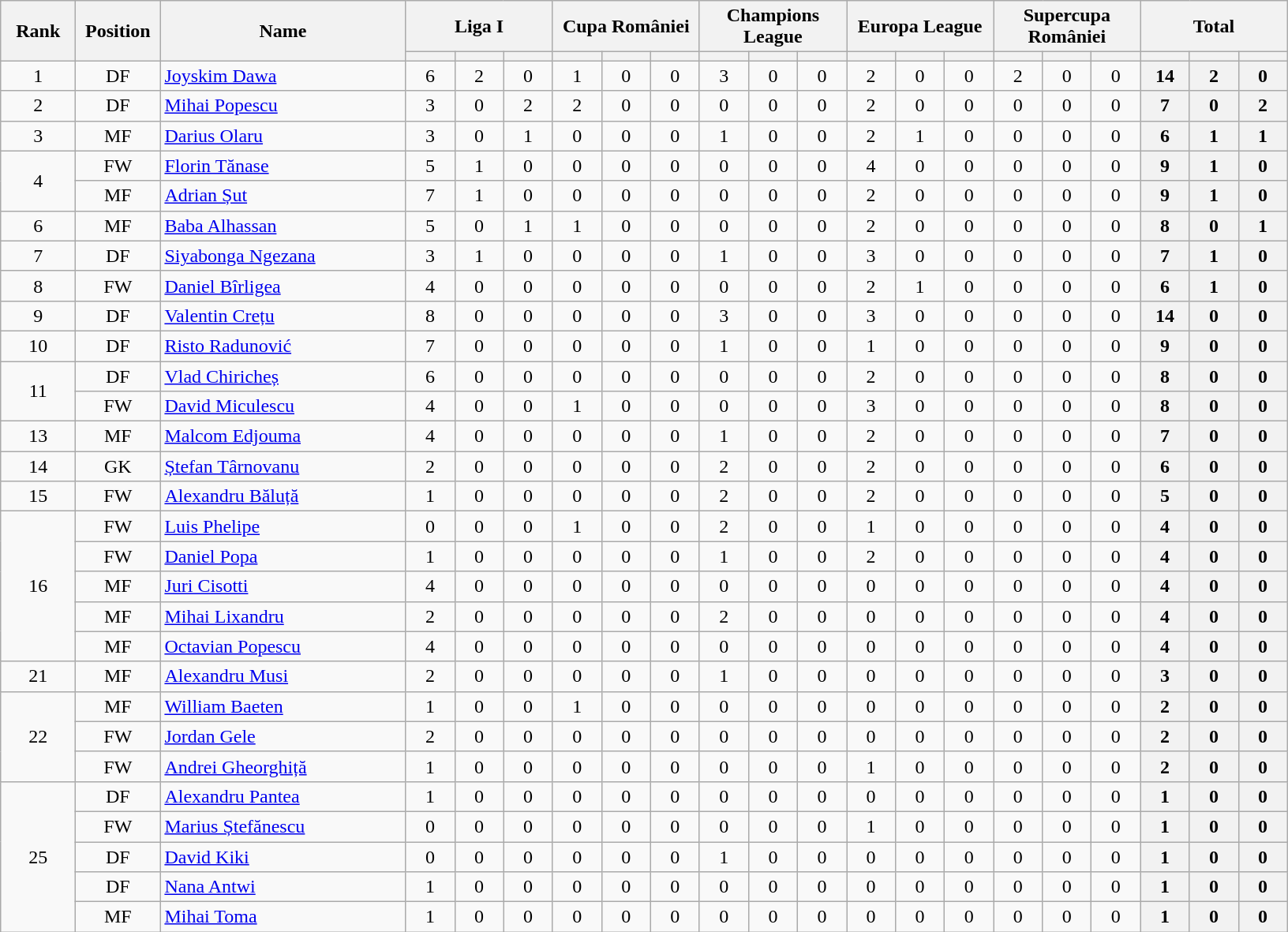<table class="wikitable" style="text-align:center;">
<tr>
<th rowspan="2" style="width:56px;">Rank</th>
<th rowspan="2" style="width:64px;">Position</th>
<th rowspan="2" style="width:200px;">Name</th>
<th colspan="3" style="width:84px;">Liga I</th>
<th colspan="3" style="width:84px;">Cupa României</th>
<th colspan="3" style="width:84px;">Champions League</th>
<th colspan="3" style="width:84px;">Europa League</th>
<th colspan="3" style="width:84px;">Supercupa României</th>
<th colspan="3" style="width:84px;">Total</th>
</tr>
<tr>
<th style="width:34px;"></th>
<th style="width:34px;"></th>
<th style="width:34px;"></th>
<th style="width:34px;"></th>
<th style="width:34px;"></th>
<th style="width:34px;"></th>
<th style="width:34px;"></th>
<th style="width:34px;"></th>
<th style="width:34px;"></th>
<th style="width:34px;"></th>
<th style="width:34px;"></th>
<th style="width:34px;"></th>
<th style="width:34px;"></th>
<th style="width:34px;"></th>
<th style="width:34px;"></th>
<th style="width:34px;"></th>
<th style="width:34px;"></th>
<th style="width:34px;"></th>
</tr>
<tr>
<td rowspan="1">1</td>
<td>DF</td>
<td align="left"> <a href='#'>Joyskim Dawa</a></td>
<td>6</td>
<td>2</td>
<td>0</td>
<td>1</td>
<td>0</td>
<td>0</td>
<td>3</td>
<td>0</td>
<td>0</td>
<td>2</td>
<td>0</td>
<td>0</td>
<td>2</td>
<td>0</td>
<td>0</td>
<th>14</th>
<th>2</th>
<th>0</th>
</tr>
<tr>
<td rowspan="1">2</td>
<td>DF</td>
<td align="left"> <a href='#'>Mihai Popescu</a></td>
<td>3</td>
<td>0</td>
<td>2</td>
<td>2</td>
<td>0</td>
<td>0</td>
<td>0</td>
<td>0</td>
<td>0</td>
<td>2</td>
<td>0</td>
<td>0</td>
<td>0</td>
<td>0</td>
<td>0</td>
<th>7</th>
<th>0</th>
<th>2</th>
</tr>
<tr>
<td rowspan="1">3</td>
<td>MF</td>
<td align="left"> <a href='#'>Darius Olaru</a></td>
<td>3</td>
<td>0</td>
<td>1</td>
<td>0</td>
<td>0</td>
<td>0</td>
<td>1</td>
<td>0</td>
<td>0</td>
<td>2</td>
<td>1</td>
<td>0</td>
<td>0</td>
<td>0</td>
<td>0</td>
<th>6</th>
<th>1</th>
<th>1</th>
</tr>
<tr>
<td rowspan="2">4</td>
<td>FW</td>
<td align="left"> <a href='#'>Florin Tănase</a></td>
<td>5</td>
<td>1</td>
<td>0</td>
<td>0</td>
<td>0</td>
<td>0</td>
<td>0</td>
<td>0</td>
<td>0</td>
<td>4</td>
<td>0</td>
<td>0</td>
<td>0</td>
<td>0</td>
<td>0</td>
<th>9</th>
<th>1</th>
<th>0</th>
</tr>
<tr>
<td>MF</td>
<td align="left"> <a href='#'>Adrian Șut</a></td>
<td>7</td>
<td>1</td>
<td>0</td>
<td>0</td>
<td>0</td>
<td>0</td>
<td>0</td>
<td>0</td>
<td>0</td>
<td>2</td>
<td>0</td>
<td>0</td>
<td>0</td>
<td>0</td>
<td>0</td>
<th>9</th>
<th>1</th>
<th>0</th>
</tr>
<tr>
<td rowspan="1">6</td>
<td>MF</td>
<td align="left"> <a href='#'>Baba Alhassan</a></td>
<td>5</td>
<td>0</td>
<td>1</td>
<td>1</td>
<td>0</td>
<td>0</td>
<td>0</td>
<td>0</td>
<td>0</td>
<td>2</td>
<td>0</td>
<td>0</td>
<td>0</td>
<td>0</td>
<td>0</td>
<th>8</th>
<th>0</th>
<th>1</th>
</tr>
<tr>
<td rowspan="1">7</td>
<td>DF</td>
<td align="left"> <a href='#'>Siyabonga Ngezana</a></td>
<td>3</td>
<td>1</td>
<td>0</td>
<td>0</td>
<td>0</td>
<td>0</td>
<td>1</td>
<td>0</td>
<td>0</td>
<td>3</td>
<td>0</td>
<td>0</td>
<td>0</td>
<td>0</td>
<td>0</td>
<th>7</th>
<th>1</th>
<th>0</th>
</tr>
<tr>
<td rowspan="1">8</td>
<td>FW</td>
<td align="left"> <a href='#'>Daniel Bîrligea</a></td>
<td>4</td>
<td>0</td>
<td>0</td>
<td>0</td>
<td>0</td>
<td>0</td>
<td>0</td>
<td>0</td>
<td>0</td>
<td>2</td>
<td>1</td>
<td>0</td>
<td>0</td>
<td>0</td>
<td>0</td>
<th>6</th>
<th>1</th>
<th>0</th>
</tr>
<tr>
<td rowspan="1">9</td>
<td>DF</td>
<td align="left"> <a href='#'>Valentin Crețu</a></td>
<td>8</td>
<td>0</td>
<td>0</td>
<td>0</td>
<td>0</td>
<td>0</td>
<td>3</td>
<td>0</td>
<td>0</td>
<td>3</td>
<td>0</td>
<td>0</td>
<td>0</td>
<td>0</td>
<td>0</td>
<th>14</th>
<th>0</th>
<th>0</th>
</tr>
<tr>
<td rowspan="1">10</td>
<td>DF</td>
<td align="left"> <a href='#'>Risto Radunović</a></td>
<td>7</td>
<td>0</td>
<td>0</td>
<td>0</td>
<td>0</td>
<td>0</td>
<td>1</td>
<td>0</td>
<td>0</td>
<td>1</td>
<td>0</td>
<td>0</td>
<td>0</td>
<td>0</td>
<td>0</td>
<th>9</th>
<th>0</th>
<th>0</th>
</tr>
<tr>
<td rowspan="2">11</td>
<td>DF</td>
<td align="left"> <a href='#'>Vlad Chiricheș</a></td>
<td>6</td>
<td>0</td>
<td>0</td>
<td>0</td>
<td>0</td>
<td>0</td>
<td>0</td>
<td>0</td>
<td>0</td>
<td>2</td>
<td>0</td>
<td>0</td>
<td>0</td>
<td>0</td>
<td>0</td>
<th>8</th>
<th>0</th>
<th>0</th>
</tr>
<tr>
<td>FW</td>
<td align="left"> <a href='#'>David Miculescu</a></td>
<td>4</td>
<td>0</td>
<td>0</td>
<td>1</td>
<td>0</td>
<td>0</td>
<td>0</td>
<td>0</td>
<td>0</td>
<td>3</td>
<td>0</td>
<td>0</td>
<td>0</td>
<td>0</td>
<td>0</td>
<th>8</th>
<th>0</th>
<th>0</th>
</tr>
<tr>
<td rowspan="1">13</td>
<td>MF</td>
<td align="left"> <a href='#'>Malcom Edjouma</a></td>
<td>4</td>
<td>0</td>
<td>0</td>
<td>0</td>
<td>0</td>
<td>0</td>
<td>1</td>
<td>0</td>
<td>0</td>
<td>2</td>
<td>0</td>
<td>0</td>
<td>0</td>
<td>0</td>
<td>0</td>
<th>7</th>
<th>0</th>
<th>0</th>
</tr>
<tr>
<td rowspan="1">14</td>
<td>GK</td>
<td align="left"> <a href='#'>Ștefan Târnovanu</a></td>
<td>2</td>
<td>0</td>
<td>0</td>
<td>0</td>
<td>0</td>
<td>0</td>
<td>2</td>
<td>0</td>
<td>0</td>
<td>2</td>
<td>0</td>
<td>0</td>
<td>0</td>
<td>0</td>
<td>0</td>
<th>6</th>
<th>0</th>
<th>0</th>
</tr>
<tr>
<td rowspan="1">15</td>
<td>FW</td>
<td align="left"> <a href='#'>Alexandru Băluță</a></td>
<td>1</td>
<td>0</td>
<td>0</td>
<td>0</td>
<td>0</td>
<td>0</td>
<td>2</td>
<td>0</td>
<td>0</td>
<td>2</td>
<td>0</td>
<td>0</td>
<td>0</td>
<td>0</td>
<td>0</td>
<th>5</th>
<th>0</th>
<th>0</th>
</tr>
<tr>
<td rowspan="5">16</td>
<td>FW</td>
<td align="left"> <a href='#'>Luis Phelipe</a></td>
<td>0</td>
<td>0</td>
<td>0</td>
<td>1</td>
<td>0</td>
<td>0</td>
<td>2</td>
<td>0</td>
<td>0</td>
<td>1</td>
<td>0</td>
<td>0</td>
<td>0</td>
<td>0</td>
<td>0</td>
<th>4</th>
<th>0</th>
<th>0</th>
</tr>
<tr>
<td>FW</td>
<td align="left"> <a href='#'>Daniel Popa</a></td>
<td>1</td>
<td>0</td>
<td>0</td>
<td>0</td>
<td>0</td>
<td>0</td>
<td>1</td>
<td>0</td>
<td>0</td>
<td>2</td>
<td>0</td>
<td>0</td>
<td>0</td>
<td>0</td>
<td>0</td>
<th>4</th>
<th>0</th>
<th>0</th>
</tr>
<tr>
<td>MF</td>
<td align="left"> <a href='#'>Juri Cisotti</a></td>
<td>4</td>
<td>0</td>
<td>0</td>
<td>0</td>
<td>0</td>
<td>0</td>
<td>0</td>
<td>0</td>
<td>0</td>
<td>0</td>
<td>0</td>
<td>0</td>
<td>0</td>
<td>0</td>
<td>0</td>
<th>4</th>
<th>0</th>
<th>0</th>
</tr>
<tr>
<td>MF</td>
<td align="left"> <a href='#'>Mihai Lixandru</a></td>
<td>2</td>
<td>0</td>
<td>0</td>
<td>0</td>
<td>0</td>
<td>0</td>
<td>2</td>
<td>0</td>
<td>0</td>
<td>0</td>
<td>0</td>
<td>0</td>
<td>0</td>
<td>0</td>
<td>0</td>
<th>4</th>
<th>0</th>
<th>0</th>
</tr>
<tr>
<td>MF</td>
<td align="left"> <a href='#'>Octavian Popescu</a></td>
<td>4</td>
<td>0</td>
<td>0</td>
<td>0</td>
<td>0</td>
<td>0</td>
<td>0</td>
<td>0</td>
<td>0</td>
<td>0</td>
<td>0</td>
<td>0</td>
<td>0</td>
<td>0</td>
<td>0</td>
<th>4</th>
<th>0</th>
<th>0</th>
</tr>
<tr>
<td rowspan="1">21</td>
<td>MF</td>
<td align="left"> <a href='#'>Alexandru Musi</a></td>
<td>2</td>
<td>0</td>
<td>0</td>
<td>0</td>
<td>0</td>
<td>0</td>
<td>1</td>
<td>0</td>
<td>0</td>
<td>0</td>
<td>0</td>
<td>0</td>
<td>0</td>
<td>0</td>
<td>0</td>
<th>3</th>
<th>0</th>
<th>0</th>
</tr>
<tr>
<td rowspan="3">22</td>
<td>MF</td>
<td align="left"> <a href='#'>William Baeten</a></td>
<td>1</td>
<td>0</td>
<td>0</td>
<td>1</td>
<td>0</td>
<td>0</td>
<td>0</td>
<td>0</td>
<td>0</td>
<td>0</td>
<td>0</td>
<td>0</td>
<td>0</td>
<td>0</td>
<td>0</td>
<th>2</th>
<th>0</th>
<th>0</th>
</tr>
<tr>
<td>FW</td>
<td align="left"> <a href='#'>Jordan Gele</a></td>
<td>2</td>
<td>0</td>
<td>0</td>
<td>0</td>
<td>0</td>
<td>0</td>
<td>0</td>
<td>0</td>
<td>0</td>
<td>0</td>
<td>0</td>
<td>0</td>
<td>0</td>
<td>0</td>
<td>0</td>
<th>2</th>
<th>0</th>
<th>0</th>
</tr>
<tr>
<td>FW</td>
<td align="left"> <a href='#'>Andrei Gheorghiță</a></td>
<td>1</td>
<td>0</td>
<td>0</td>
<td>0</td>
<td>0</td>
<td>0</td>
<td>0</td>
<td>0</td>
<td>0</td>
<td>1</td>
<td>0</td>
<td>0</td>
<td>0</td>
<td>0</td>
<td>0</td>
<th>2</th>
<th>0</th>
<th>0</th>
</tr>
<tr>
<td rowspan="5">25</td>
<td>DF</td>
<td align="left"> <a href='#'>Alexandru Pantea</a></td>
<td>1</td>
<td>0</td>
<td>0</td>
<td>0</td>
<td>0</td>
<td>0</td>
<td>0</td>
<td>0</td>
<td>0</td>
<td>0</td>
<td>0</td>
<td>0</td>
<td>0</td>
<td>0</td>
<td>0</td>
<th>1</th>
<th>0</th>
<th>0</th>
</tr>
<tr>
<td>FW</td>
<td align="left"> <a href='#'>Marius Ștefănescu</a></td>
<td>0</td>
<td>0</td>
<td>0</td>
<td>0</td>
<td>0</td>
<td>0</td>
<td>0</td>
<td>0</td>
<td>0</td>
<td>1</td>
<td>0</td>
<td>0</td>
<td>0</td>
<td>0</td>
<td>0</td>
<th>1</th>
<th>0</th>
<th>0</th>
</tr>
<tr>
<td>DF</td>
<td align="left"> <a href='#'>David Kiki</a></td>
<td>0</td>
<td>0</td>
<td>0</td>
<td>0</td>
<td>0</td>
<td>0</td>
<td>1</td>
<td>0</td>
<td>0</td>
<td>0</td>
<td>0</td>
<td>0</td>
<td>0</td>
<td>0</td>
<td>0</td>
<th>1</th>
<th>0</th>
<th>0</th>
</tr>
<tr>
<td>DF</td>
<td align="left"> <a href='#'>Nana Antwi</a></td>
<td>1</td>
<td>0</td>
<td>0</td>
<td>0</td>
<td>0</td>
<td>0</td>
<td>0</td>
<td>0</td>
<td>0</td>
<td>0</td>
<td>0</td>
<td>0</td>
<td>0</td>
<td>0</td>
<td>0</td>
<th>1</th>
<th>0</th>
<th>0</th>
</tr>
<tr>
<td>MF</td>
<td align="left"> <a href='#'>Mihai Toma</a></td>
<td>1</td>
<td>0</td>
<td>0</td>
<td>0</td>
<td>0</td>
<td>0</td>
<td>0</td>
<td>0</td>
<td>0</td>
<td>0</td>
<td>0</td>
<td>0</td>
<td>0</td>
<td>0</td>
<td>0</td>
<th>1</th>
<th>0</th>
<th>0</th>
</tr>
</table>
